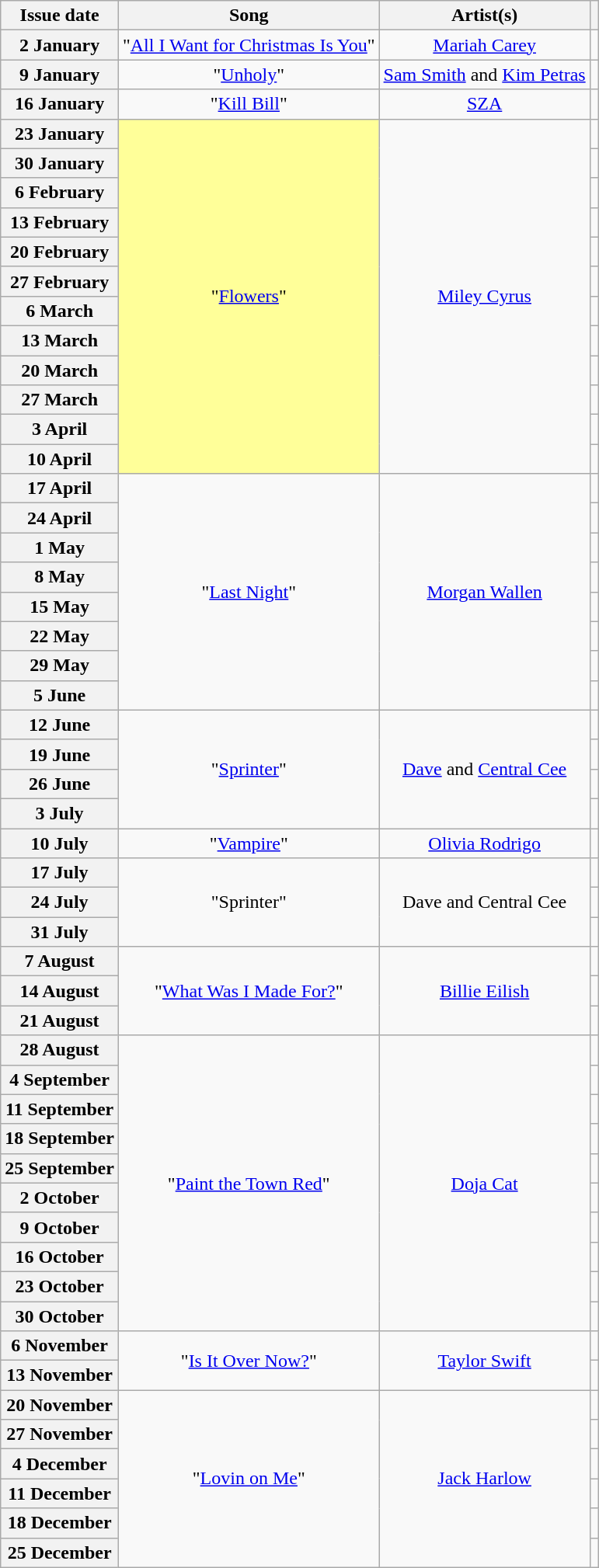<table class="wikitable plainrowheaders" style="text-align: center">
<tr>
<th scope="col">Issue date</th>
<th scope="col">Song</th>
<th scope="col">Artist(s)</th>
<th scope="col"></th>
</tr>
<tr>
<th scope="row">2 January</th>
<td>"<a href='#'>All I Want for Christmas Is You</a>"</td>
<td><a href='#'>Mariah Carey</a></td>
<td></td>
</tr>
<tr>
<th scope="row">9 January</th>
<td>"<a href='#'>Unholy</a>"</td>
<td><a href='#'>Sam Smith</a> and <a href='#'>Kim Petras</a></td>
<td></td>
</tr>
<tr>
<th scope="row">16 January</th>
<td>"<a href='#'>Kill Bill</a>"</td>
<td><a href='#'>SZA</a></td>
<td></td>
</tr>
<tr>
<th scope="row">23 January</th>
<td rowspan="12" bgcolor=#FFFF99>"<a href='#'>Flowers</a>" </td>
<td rowspan="12"><a href='#'>Miley Cyrus</a></td>
<td></td>
</tr>
<tr>
<th scope="row">30 January</th>
<td></td>
</tr>
<tr>
<th scope="row">6 February</th>
<td></td>
</tr>
<tr>
<th scope="row">13 February</th>
<td></td>
</tr>
<tr>
<th scope="row">20 February</th>
<td></td>
</tr>
<tr>
<th scope="row">27 February</th>
<td></td>
</tr>
<tr>
<th scope="row">6 March</th>
<td></td>
</tr>
<tr>
<th scope="row">13 March</th>
<td></td>
</tr>
<tr>
<th scope="row">20 March</th>
<td></td>
</tr>
<tr>
<th scope="row">27 March</th>
<td></td>
</tr>
<tr>
<th scope="row">3 April</th>
<td></td>
</tr>
<tr>
<th scope="row">10 April</th>
<td></td>
</tr>
<tr>
<th scope="row">17 April</th>
<td rowspan="8">"<a href='#'>Last Night</a>"</td>
<td rowspan="8"><a href='#'>Morgan Wallen</a></td>
<td></td>
</tr>
<tr>
<th scope="row">24 April</th>
<td></td>
</tr>
<tr>
<th scope="row">1 May</th>
<td></td>
</tr>
<tr>
<th scope="row">8 May</th>
<td></td>
</tr>
<tr>
<th scope="row">15 May</th>
<td></td>
</tr>
<tr>
<th scope="row">22 May</th>
<td></td>
</tr>
<tr>
<th scope="row">29 May</th>
<td></td>
</tr>
<tr>
<th scope="row">5 June</th>
<td></td>
</tr>
<tr>
<th scope="row">12 June</th>
<td rowspan="4">"<a href='#'>Sprinter</a>"</td>
<td rowspan="4"><a href='#'>Dave</a> and <a href='#'>Central Cee</a></td>
<td></td>
</tr>
<tr>
<th scope="row">19 June</th>
<td></td>
</tr>
<tr>
<th scope="row">26 June</th>
<td></td>
</tr>
<tr>
<th scope="row">3 July</th>
<td></td>
</tr>
<tr>
<th scope="row">10 July</th>
<td>"<a href='#'>Vampire</a>"</td>
<td><a href='#'>Olivia Rodrigo</a></td>
<td></td>
</tr>
<tr>
<th scope="row">17 July</th>
<td rowspan="3">"Sprinter"</td>
<td rowspan="3">Dave and Central Cee</td>
<td></td>
</tr>
<tr>
<th scope="row">24 July</th>
<td></td>
</tr>
<tr>
<th scope="row">31 July</th>
<td></td>
</tr>
<tr>
<th scope="row">7 August</th>
<td rowspan="3">"<a href='#'>What Was I Made For?</a>"</td>
<td rowspan="3"><a href='#'>Billie Eilish</a></td>
<td></td>
</tr>
<tr>
<th scope="row">14 August</th>
<td></td>
</tr>
<tr>
<th scope="row">21 August</th>
<td></td>
</tr>
<tr>
<th scope="row">28 August</th>
<td rowspan="10">"<a href='#'>Paint the Town Red</a>"</td>
<td rowspan="10"><a href='#'>Doja Cat</a></td>
<td></td>
</tr>
<tr>
<th scope="row">4 September</th>
<td></td>
</tr>
<tr>
<th scope="row">11 September</th>
<td></td>
</tr>
<tr>
<th scope="row">18 September</th>
<td></td>
</tr>
<tr>
<th scope="row">25 September</th>
<td></td>
</tr>
<tr>
<th scope="row">2 October</th>
<td></td>
</tr>
<tr>
<th scope="row">9 October</th>
<td></td>
</tr>
<tr>
<th scope="row">16 October</th>
<td></td>
</tr>
<tr>
<th scope="row">23 October</th>
<td></td>
</tr>
<tr>
<th scope="row">30 October</th>
<td></td>
</tr>
<tr>
<th scope="row">6 November</th>
<td rowspan="2">"<a href='#'>Is It Over Now?</a>"</td>
<td rowspan="2"><a href='#'>Taylor Swift</a></td>
<td></td>
</tr>
<tr>
<th scope="row">13 November</th>
<td></td>
</tr>
<tr>
<th scope="row">20 November</th>
<td rowspan="6">"<a href='#'>Lovin on Me</a>"</td>
<td rowspan="6"><a href='#'>Jack Harlow</a></td>
<td></td>
</tr>
<tr>
<th scope="row">27 November</th>
<td></td>
</tr>
<tr>
<th scope="row">4 December</th>
<td></td>
</tr>
<tr>
<th scope="row">11 December</th>
<td></td>
</tr>
<tr>
<th scope="row">18 December</th>
<td></td>
</tr>
<tr>
<th scope="row">25 December</th>
<td></td>
</tr>
</table>
